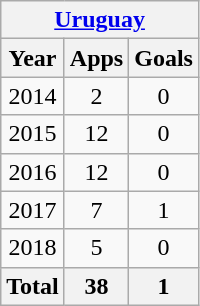<table class="wikitable" style="text-align:center">
<tr>
<th colspan=3><a href='#'>Uruguay</a></th>
</tr>
<tr>
<th>Year</th>
<th>Apps</th>
<th>Goals</th>
</tr>
<tr>
<td>2014</td>
<td>2</td>
<td>0</td>
</tr>
<tr>
<td>2015</td>
<td>12</td>
<td>0</td>
</tr>
<tr>
<td>2016</td>
<td>12</td>
<td>0</td>
</tr>
<tr>
<td>2017</td>
<td>7</td>
<td>1</td>
</tr>
<tr>
<td>2018</td>
<td>5</td>
<td>0</td>
</tr>
<tr>
<th>Total</th>
<th>38</th>
<th>1</th>
</tr>
</table>
